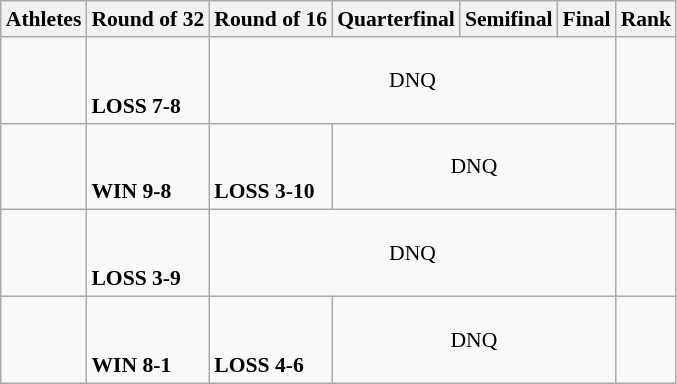<table class="wikitable" style="text-align:left; font-size:90%">
<tr>
<th>Athletes</th>
<th>Round of 32</th>
<th>Round of 16</th>
<th>Quarterfinal</th>
<th>Semifinal</th>
<th>Final</th>
<th>Rank</th>
</tr>
<tr>
<td><br></td>
<td align=left><br><br><strong>LOSS 7-8</strong></td>
<td colspan=4 align=center>DNQ</td>
<td align=center></td>
</tr>
<tr>
<td><br></td>
<td align=left><br><br><strong>WIN 9-8</strong></td>
<td align=left><br><br><strong>LOSS 3-10</strong></td>
<td colspan=3 align=center>DNQ</td>
<td align=center></td>
</tr>
<tr>
<td><br></td>
<td align=left><br><br><strong>LOSS 3-9</strong></td>
<td colspan=4 align=center>DNQ</td>
<td align=center></td>
</tr>
<tr>
<td><br></td>
<td align=left><br><br><strong>WIN 8-1</strong></td>
<td align=left><br><br><strong>LOSS 4-6</strong></td>
<td colspan=3 align=center>DNQ</td>
<td align=center></td>
</tr>
</table>
